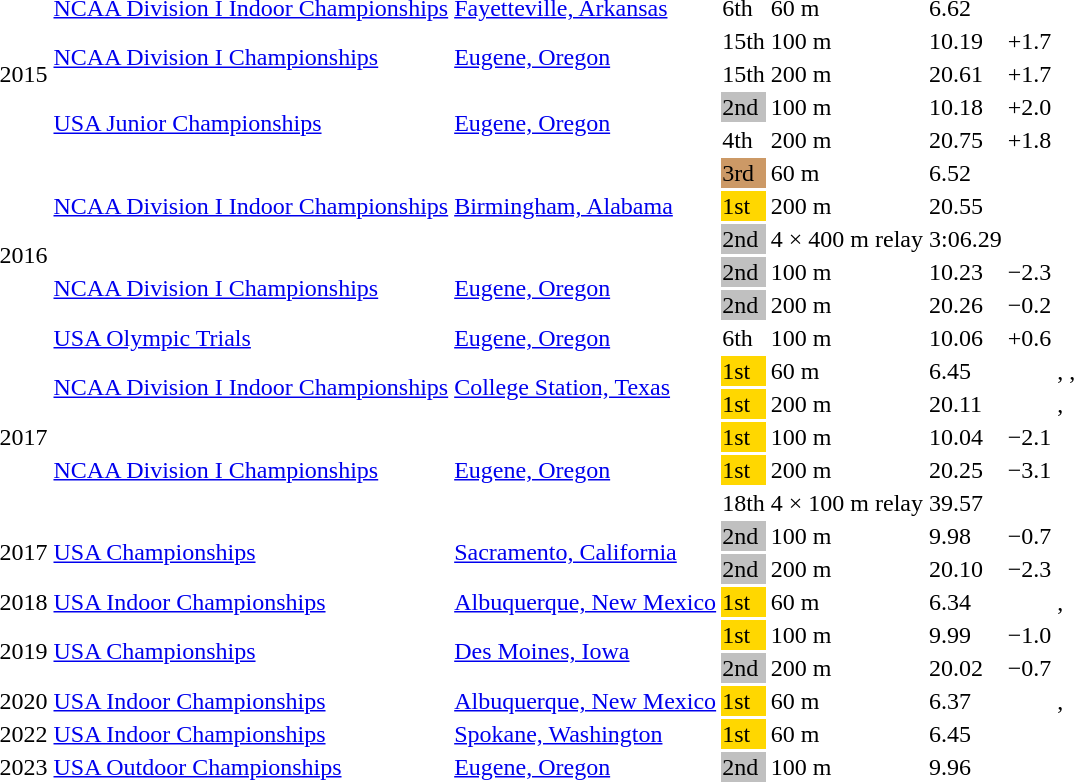<table>
<tr>
<td rowspan=5>2015</td>
<td><a href='#'>NCAA Division I Indoor Championships</a></td>
<td><a href='#'>Fayetteville, Arkansas</a></td>
<td>6th</td>
<td>60 m</td>
<td>6.62</td>
<td></td>
<td></td>
</tr>
<tr>
<td rowspan=2><a href='#'>NCAA Division I Championships</a></td>
<td rowspan=2><a href='#'>Eugene, Oregon</a></td>
<td>15th</td>
<td>100 m</td>
<td>10.19</td>
<td>+1.7</td>
<td></td>
</tr>
<tr>
<td>15th</td>
<td>200 m</td>
<td>20.61</td>
<td>+1.7</td>
<td></td>
</tr>
<tr>
<td rowspan=2><a href='#'>USA Junior Championships</a></td>
<td rowspan=2><a href='#'>Eugene, Oregon</a></td>
<td bgcolor=silver>2nd</td>
<td>100 m</td>
<td>10.18</td>
<td>+2.0</td>
<td></td>
</tr>
<tr>
<td>4th</td>
<td>200 m</td>
<td>20.75</td>
<td>+1.8</td>
<td></td>
</tr>
<tr>
<td rowspan=6>2016</td>
<td rowspan=3><a href='#'>NCAA Division I Indoor Championships</a></td>
<td rowspan=3><a href='#'>Birmingham, Alabama</a></td>
<td bgcolor=cc9966>3rd</td>
<td>60 m</td>
<td>6.52</td>
<td></td>
<td></td>
</tr>
<tr>
<td bgcolor=gold>1st</td>
<td>200 m</td>
<td>20.55</td>
<td></td>
<td></td>
</tr>
<tr>
<td bgcolor=silver>2nd</td>
<td data-sort-value="1600 relay">4 × 400 m relay</td>
<td data-sort-value=186.29>3:06.29</td>
<td></td>
<td></td>
</tr>
<tr>
<td rowspan=2><a href='#'>NCAA Division I Championships</a></td>
<td rowspan=2><a href='#'>Eugene, Oregon</a></td>
<td bgcolor=silver>2nd</td>
<td>100 m</td>
<td>10.23</td>
<td>−2.3</td>
<td></td>
</tr>
<tr>
<td bgcolor=silver>2nd</td>
<td>200 m</td>
<td>20.26</td>
<td>−0.2</td>
<td></td>
</tr>
<tr>
<td><a href='#'>USA Olympic Trials</a></td>
<td><a href='#'>Eugene, Oregon</a></td>
<td>6th</td>
<td>100 m</td>
<td>10.06</td>
<td>+0.6</td>
<td></td>
</tr>
<tr>
<td rowspan=5>2017</td>
<td rowspan=2><a href='#'>NCAA Division I Indoor Championships</a></td>
<td rowspan=2><a href='#'>College Station, Texas</a></td>
<td bgcolor=gold>1st</td>
<td>60 m</td>
<td>6.45</td>
<td></td>
<td>, , </td>
</tr>
<tr>
<td bgcolor=gold>1st</td>
<td>200 m</td>
<td>20.11</td>
<td></td>
<td>, </td>
</tr>
<tr>
<td rowspan=3><a href='#'>NCAA Division I Championships</a></td>
<td rowspan=3><a href='#'>Eugene, Oregon</a></td>
<td bgcolor=gold>1st</td>
<td>100 m</td>
<td>10.04</td>
<td>−2.1</td>
<td></td>
</tr>
<tr>
<td bgcolor=gold>1st</td>
<td>200 m</td>
<td>20.25</td>
<td>−3.1</td>
<td></td>
</tr>
<tr>
<td>18th</td>
<td data-sort-value="400 relay">4 × 100 m relay</td>
<td>39.57</td>
<td></td>
<td></td>
</tr>
<tr>
<td rowspan=2>2017</td>
<td rowspan=2><a href='#'>USA Championships</a></td>
<td rowspan=2><a href='#'>Sacramento, California</a></td>
<td bgcolor=silver>2nd</td>
<td>100 m</td>
<td>9.98</td>
<td>−0.7</td>
<td></td>
</tr>
<tr>
<td bgcolor=silver>2nd</td>
<td>200 m</td>
<td>20.10</td>
<td>−2.3</td>
<td></td>
</tr>
<tr>
<td>2018</td>
<td><a href='#'>USA Indoor Championships</a></td>
<td><a href='#'>Albuquerque, New Mexico</a></td>
<td bgcolor=gold>1st</td>
<td>60 m</td>
<td>6.34</td>
<td></td>
<td>, </td>
</tr>
<tr>
<td rowspan=2>2019</td>
<td rowspan=2><a href='#'>USA Championships</a></td>
<td rowspan=2><a href='#'>Des Moines, Iowa</a></td>
<td bgcolor=gold>1st</td>
<td>100 m</td>
<td>9.99</td>
<td>−1.0</td>
<td></td>
</tr>
<tr>
<td bgcolor=silver>2nd</td>
<td>200 m</td>
<td>20.02</td>
<td>−0.7</td>
<td></td>
</tr>
<tr>
<td>2020</td>
<td><a href='#'>USA Indoor Championships</a></td>
<td><a href='#'>Albuquerque, New Mexico</a></td>
<td bgcolor=gold>1st</td>
<td>60 m</td>
<td>6.37</td>
<td></td>
<td>, </td>
</tr>
<tr>
<td>2022</td>
<td><a href='#'>USA Indoor Championships</a></td>
<td><a href='#'>Spokane, Washington</a></td>
<td bgcolor=gold>1st</td>
<td>60 m</td>
<td>6.45</td>
<td></td>
<td></td>
</tr>
<tr>
<td>2023</td>
<td><a href='#'>USA Outdoor Championships</a></td>
<td><a href='#'>Eugene, Oregon</a></td>
<td bgcolor=silver>2nd</td>
<td>100 m</td>
<td>9.96</td>
<td></td>
<td></td>
</tr>
</table>
